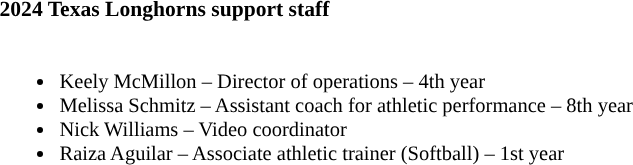<table class="toccolours" style="border-collapse:collapse; font-size:90%;">
<tr>
<td colspan="1"><strong>2024 Texas Longhorns support staff</strong></td>
</tr>
<tr>
<td style="text-align: left; font-size: 95%;" valign="top"><br><ul><li>Keely McMillon – Director of operations – 4th year</li><li>Melissa Schmitz – Assistant coach for athletic performance – 8th year</li><li>Nick Williams – Video coordinator</li><li>Raiza Aguilar – Associate athletic trainer (Softball) – 1st year</li></ul></td>
</tr>
</table>
